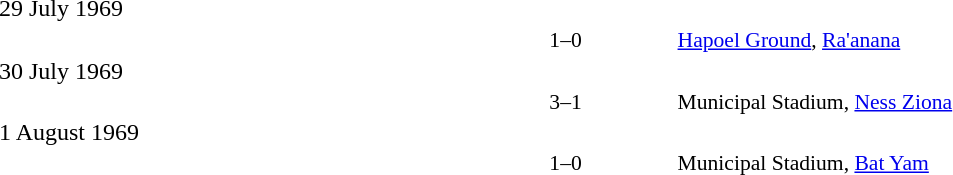<table style="width:100%;" cellspacing="1">
<tr>
<th width=25%></th>
<th width=10%></th>
<th></th>
</tr>
<tr>
<td>29 July 1969</td>
</tr>
<tr>
</tr>
<tr style=font-size:90%>
<td align=right></td>
<td align=center>1–0</td>
<td></td>
<td><a href='#'>Hapoel Ground</a>, <a href='#'>Ra'anana</a></td>
</tr>
<tr>
<td>30 July 1969</td>
</tr>
<tr style=font-size:90%>
<td align=right></td>
<td align=center>3–1</td>
<td></td>
<td>Municipal Stadium, <a href='#'>Ness Ziona</a></td>
</tr>
<tr>
<td>1 August 1969</td>
</tr>
<tr style=font-size:90%>
<td align=right></td>
<td align=center>1–0</td>
<td></td>
<td>Municipal Stadium, <a href='#'>Bat Yam</a></td>
</tr>
</table>
